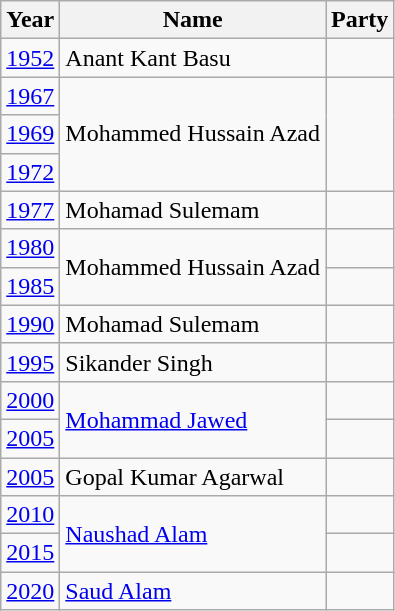<table class="wikitable sortable">
<tr>
<th>Year</th>
<th>Name</th>
<th colspan="2">Party</th>
</tr>
<tr>
<td><a href='#'>1952</a></td>
<td>Anant Kant Basu</td>
<td></td>
</tr>
<tr>
<td><a href='#'>1967</a></td>
<td rowspan="3">Mohammed Hussain Azad</td>
</tr>
<tr>
<td><a href='#'>1969</a></td>
</tr>
<tr>
<td><a href='#'>1972</a></td>
</tr>
<tr>
<td><a href='#'>1977</a></td>
<td>Mohamad Sulemam</td>
<td></td>
</tr>
<tr>
<td><a href='#'>1980</a></td>
<td rowspan="2">Mohammed Hussain Azad</td>
<td></td>
</tr>
<tr>
<td><a href='#'>1985</a></td>
<td></td>
</tr>
<tr>
<td><a href='#'>1990</a></td>
<td>Mohamad Sulemam</td>
<td></td>
</tr>
<tr>
<td><a href='#'>1995</a></td>
<td>Sikander Singh</td>
<td></td>
</tr>
<tr>
<td><a href='#'>2000</a></td>
<td rowspan="2"><a href='#'>Mohammad Jawed</a></td>
<td></td>
</tr>
<tr>
<td><a href='#'>2005</a></td>
</tr>
<tr>
<td><a href='#'>2005</a></td>
<td>Gopal Kumar Agarwal</td>
<td></td>
</tr>
<tr>
<td><a href='#'>2010</a></td>
<td rowspan="2"><a href='#'>Naushad Alam</a></td>
<td></td>
</tr>
<tr>
<td><a href='#'>2015</a></td>
<td></td>
</tr>
<tr>
<td><a href='#'>2020</a></td>
<td><a href='#'>Saud Alam</a></td>
<td></td>
</tr>
</table>
